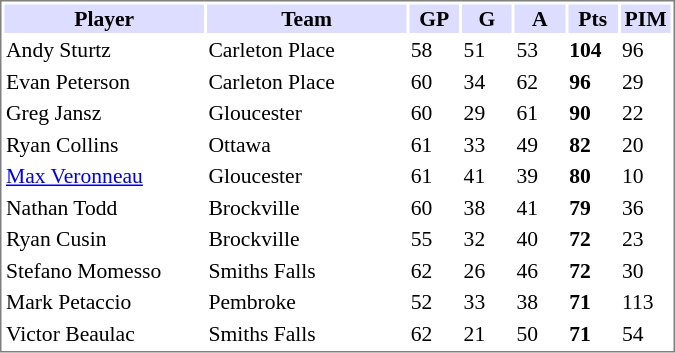<table cellpadding="0">
<tr align="left" style="vertical-align: top">
<td></td>
<td><br><table cellpadding="1" width="450px" style="font-size: 90%; border: 1px solid gray;">
<tr>
<th bgcolor="#DDDDFF" width="30%">Player</th>
<th bgcolor="#DDDDFF" width="30%">Team</th>
<th bgcolor="#DDDDFF" width="7.5%">GP</th>
<th bgcolor="#DDDDFF" width="7.5%">G</th>
<th bgcolor="#DDDDFF" width="7.5%">A</th>
<th bgcolor="#DDDDFF" width="7.5%">Pts</th>
<th bgcolor="#DDDDFF" width="7.5%">PIM</th>
</tr>
<tr>
<td>Andy Sturtz</td>
<td>Carleton Place</td>
<td>58</td>
<td>51</td>
<td>53</td>
<td><strong>104</strong></td>
<td>96</td>
</tr>
<tr>
<td>Evan Peterson</td>
<td>Carleton Place</td>
<td>60</td>
<td>34</td>
<td>62</td>
<td><strong>96</strong></td>
<td>29</td>
</tr>
<tr>
<td>Greg Jansz</td>
<td>Gloucester</td>
<td>60</td>
<td>29</td>
<td>61</td>
<td><strong>90</strong></td>
<td>22</td>
</tr>
<tr>
<td>Ryan Collins</td>
<td>Ottawa</td>
<td>61</td>
<td>33</td>
<td>49</td>
<td><strong>82</strong></td>
<td>20</td>
</tr>
<tr>
<td><a href='#'>Max Veronneau</a></td>
<td>Gloucester</td>
<td>61</td>
<td>41</td>
<td>39</td>
<td><strong>80</strong></td>
<td>10</td>
</tr>
<tr>
<td>Nathan Todd</td>
<td>Brockville</td>
<td>60</td>
<td>38</td>
<td>41</td>
<td><strong>79</strong></td>
<td>36</td>
</tr>
<tr>
<td>Ryan Cusin</td>
<td>Brockville</td>
<td>55</td>
<td>32</td>
<td>40</td>
<td><strong>72</strong></td>
<td>23</td>
</tr>
<tr>
<td>Stefano Momesso</td>
<td>Smiths Falls</td>
<td>62</td>
<td>26</td>
<td>46</td>
<td><strong>72</strong></td>
<td>30</td>
</tr>
<tr>
<td>Mark Petaccio</td>
<td>Pembroke</td>
<td>52</td>
<td>33</td>
<td>38</td>
<td><strong>71</strong></td>
<td>113</td>
</tr>
<tr>
<td>Victor Beaulac</td>
<td>Smiths Falls</td>
<td>62</td>
<td>21</td>
<td>50</td>
<td><strong>71</strong></td>
<td>54</td>
</tr>
</table>
</td>
</tr>
</table>
